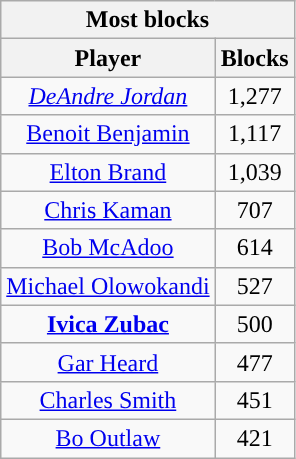<table class="wikitable sortable" style="text-align:center">
<tr>
<th colspan="2" style="text-align:center; ">Most blocks</th>
</tr>
<tr>
<th style="text-align:center; ">Player</th>
<th style="text-align:center; ">Blocks</th>
</tr>
<tr>
<td><em><a href='#'>DeAndre Jordan</a></em></td>
<td>1,277</td>
</tr>
<tr>
<td><a href='#'>Benoit Benjamin</a></td>
<td>1,117</td>
</tr>
<tr>
<td><a href='#'>Elton Brand</a></td>
<td>1,039</td>
</tr>
<tr>
<td><a href='#'>Chris Kaman</a></td>
<td>707</td>
</tr>
<tr>
<td><a href='#'>Bob McAdoo</a></td>
<td>614</td>
</tr>
<tr>
<td><a href='#'>Michael Olowokandi</a></td>
<td>527</td>
</tr>
<tr>
<td><strong><a href='#'>Ivica Zubac</a></strong></td>
<td>500</td>
</tr>
<tr>
<td><a href='#'>Gar Heard</a></td>
<td>477</td>
</tr>
<tr>
<td><a href='#'>Charles Smith</a></td>
<td>451</td>
</tr>
<tr>
<td><a href='#'>Bo Outlaw</a></td>
<td>421</td>
</tr>
</table>
